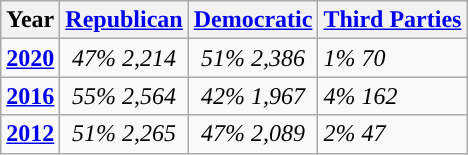<table class="wikitable">
<tr>
<th>Year</th>
<th><a href='#'>Republican</a></th>
<th><a href='#'>Democratic</a></th>
<th><a href='#'>Third Parties</a></th>
</tr>
<tr>
<td style="text-align:center; "><strong><a href='#'>2020</a></strong></td>
<td style="text-align:center; "><em>47%</em> <em>2,214</em></td>
<td style="text-align:center; "><em>51%</em> <em>2,386</em></td>
<td><em>1%</em> <em>70</em></td>
</tr>
<tr>
<td style="text-align:center; "><strong><a href='#'>2016</a></strong></td>
<td style="text-align:center; "><em>55%</em> <em>2,564</em></td>
<td style="text-align:center; "><em>42%</em> <em>1,967</em></td>
<td><em>4%</em> <em>162</em></td>
</tr>
<tr>
<td style="text-align:center; "><strong><a href='#'>2012</a></strong></td>
<td style="text-align:center; "><em>51%</em> <em>2,265</em></td>
<td style="text-align:center; "><em>47%</em> <em>2,089</em></td>
<td><em>2%</em> <em>47</em></td>
</tr>
</table>
